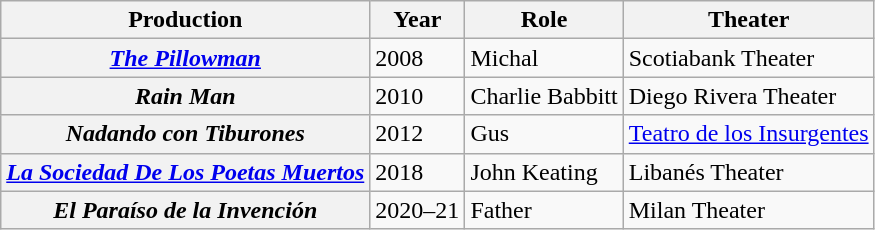<table class="wikitable plainrowheaders" style="margin-right: 0;">
<tr>
<th scope="col">Production</th>
<th scope="col">Year</th>
<th scope="col">Role</th>
<th scope="col">Theater</th>
</tr>
<tr>
<th scope="row"><em><a href='#'>The Pillowman</a></em></th>
<td>2008</td>
<td>Michal</td>
<td>Scotiabank Theater</td>
</tr>
<tr>
<th scope="row"><em>Rain Man</em></th>
<td>2010</td>
<td>Charlie Babbitt</td>
<td>Diego Rivera Theater</td>
</tr>
<tr>
<th scope="row"><em>Nadando con Tiburones</em></th>
<td>2012</td>
<td>Gus</td>
<td><a href='#'>Teatro de los Insurgentes</a></td>
</tr>
<tr>
<th scope="row"><em><a href='#'>La Sociedad De Los Poetas Muertos</a></em></th>
<td>2018</td>
<td>John Keating</td>
<td>Libanés Theater</td>
</tr>
<tr>
<th scope="row"><em>El Paraíso de la Invención</em></th>
<td>2020–21</td>
<td>Father</td>
<td>Milan Theater</td>
</tr>
</table>
